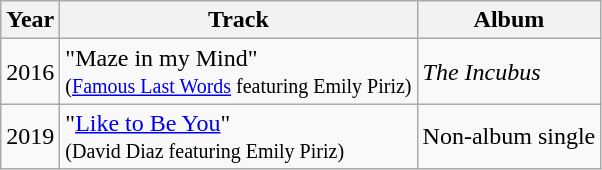<table class="wikitable">
<tr>
<th>Year</th>
<th>Track</th>
<th>Album</th>
</tr>
<tr>
<td>2016</td>
<td>"Maze in my Mind"<br><small>(<a href='#'>Famous Last Words</a> featuring Emily Piriz)</small></td>
<td><em>The Incubus</em></td>
</tr>
<tr>
<td>2019</td>
<td>"<a href='#'>Like to Be You</a>"<br><small>(David Diaz featuring Emily Piriz)</small></td>
<td>Non-album single</td>
</tr>
</table>
